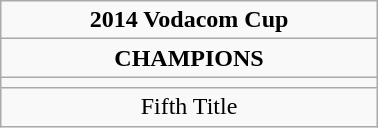<table class="wikitable" style="text-align: center; margin: 0 auto; width: 20%">
<tr>
<td><strong>2014 Vodacom Cup</strong></td>
</tr>
<tr>
<td><strong>CHAMPIONS</strong></td>
</tr>
<tr>
<td></td>
</tr>
<tr>
<td>Fifth Title</td>
</tr>
</table>
